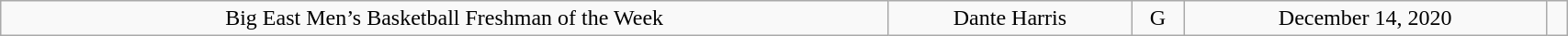<table class="wikitable" style="width: 90%;text-align: center;">
<tr align="center">
<td rowspan="1">Big East Men’s Basketball Freshman of the Week</td>
<td>Dante Harris</td>
<td>G</td>
<td>December 14, 2020</td>
<td></td>
</tr>
</table>
